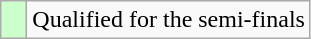<table class="wikitable">
<tr>
<td width=10px bgcolor="#ccffcc"></td>
<td>Qualified for the semi-finals</td>
</tr>
</table>
